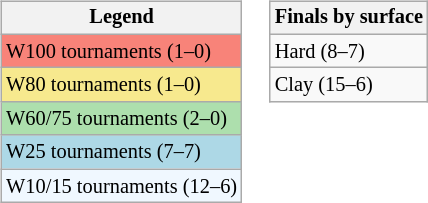<table>
<tr valign=top>
<td><br><table class="wikitable" style="font-size:85%">
<tr>
<th>Legend</th>
</tr>
<tr style="background:#f88379;">
<td>W100 tournaments (1–0)</td>
</tr>
<tr style="background:#f7e98e;">
<td>W80 tournaments (1–0)</td>
</tr>
<tr style="background:#addfad">
<td>W60/75 tournaments (2–0)</td>
</tr>
<tr style="background:lightblue;">
<td>W25 tournaments (7–7)</td>
</tr>
<tr style="background:#f0f8ff;">
<td>W10/15 tournaments (12–6)</td>
</tr>
</table>
</td>
<td><br><table class="wikitable" style="font-size:85%">
<tr>
<th>Finals by surface</th>
</tr>
<tr>
<td>Hard (8–7)</td>
</tr>
<tr>
<td>Clay (15–6)</td>
</tr>
</table>
</td>
</tr>
</table>
